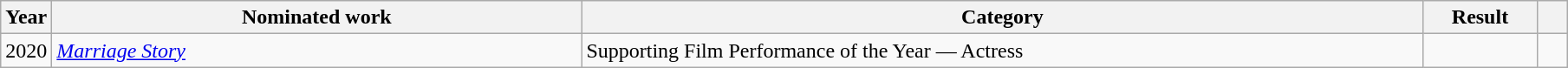<table class="wikitable sortable">
<tr>
<th scope="col" style="width:1em;">Year</th>
<th scope="col" style="width:25em;">Nominated work</th>
<th scope="col" style="width:40em;">Category</th>
<th scope="col" style="width:5em;">Result</th>
<th scope="col" style="width:1em;"class="unsortable"></th>
</tr>
<tr>
<td>2020</td>
<td><em><a href='#'>Marriage Story</a></em></td>
<td>Supporting Film Performance of the Year — Actress</td>
<td></td>
<td></td>
</tr>
</table>
